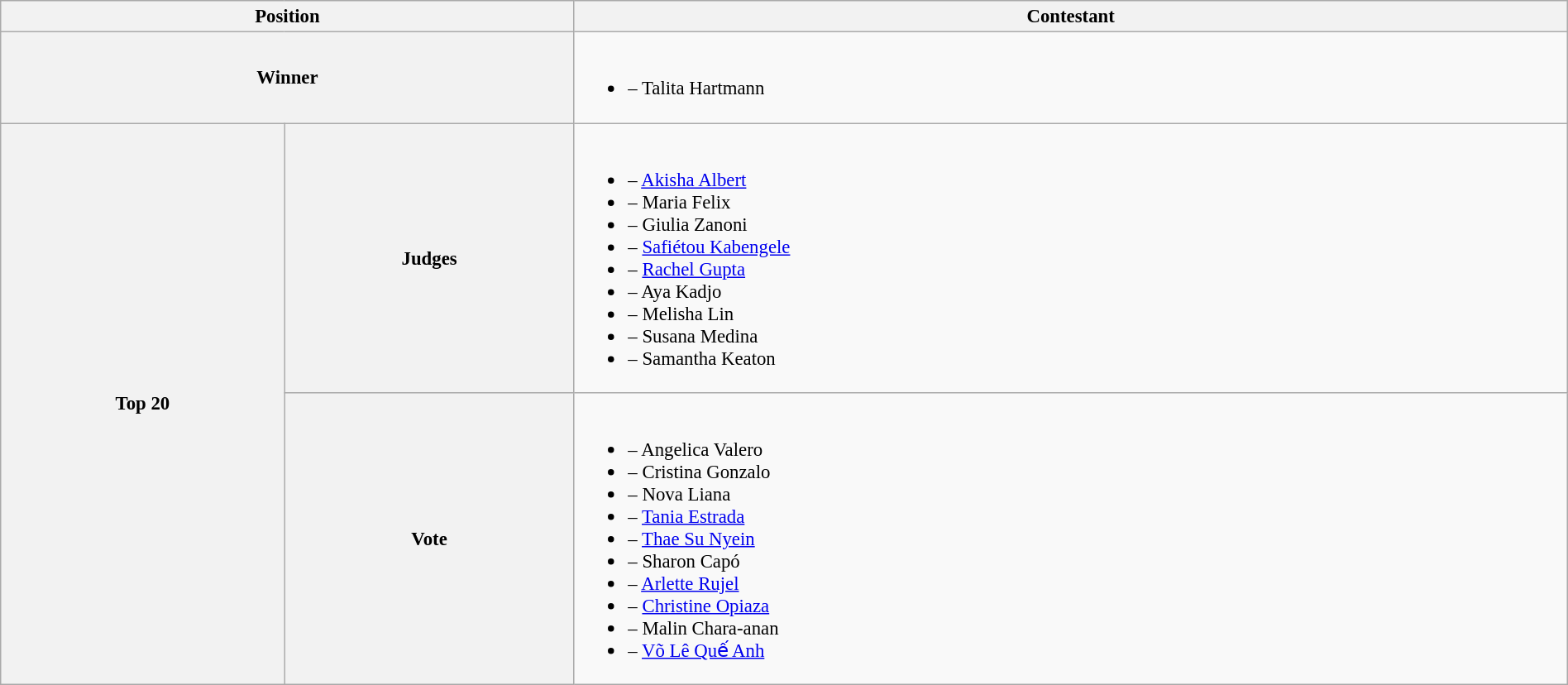<table class="wikitable" style="font-size: 95%; width:100%;">
<tr>
<th colspan=2>Position</th>
<th>Contestant</th>
</tr>
<tr>
<th colspan=2>Winner</th>
<td><br><ul><li> – Talita Hartmann</li></ul></td>
</tr>
<tr>
<th rowspan=2>Top 20</th>
<th>Judges</th>
<td><br><ul><li> – <a href='#'>Akisha Albert</a></li><li> – Maria Felix</li><li> – Giulia Zanoni</li><li> – <a href='#'>Safiétou Kabengele</a></li><li> – <a href='#'>Rachel Gupta</a></li><li> – Aya Kadjo</li><li> – Melisha Lin</li><li> – Susana Medina</li><li> – Samantha Keaton</li></ul></td>
</tr>
<tr>
<th>Vote</th>
<td><br><ul><li> – Angelica Valero</li><li> – Cristina Gonzalo</li><li> – Nova Liana</li><li> – <a href='#'>Tania Estrada</a></li><li> – <a href='#'>Thae Su Nyein</a></li><li> – Sharon Capó</li><li> – <a href='#'>Arlette Rujel</a></li><li> – <a href='#'>Christine Opiaza</a></li><li> – Malin Chara-anan</li><li> – <a href='#'>Võ Lê Quế Anh</a></li></ul></td>
</tr>
</table>
